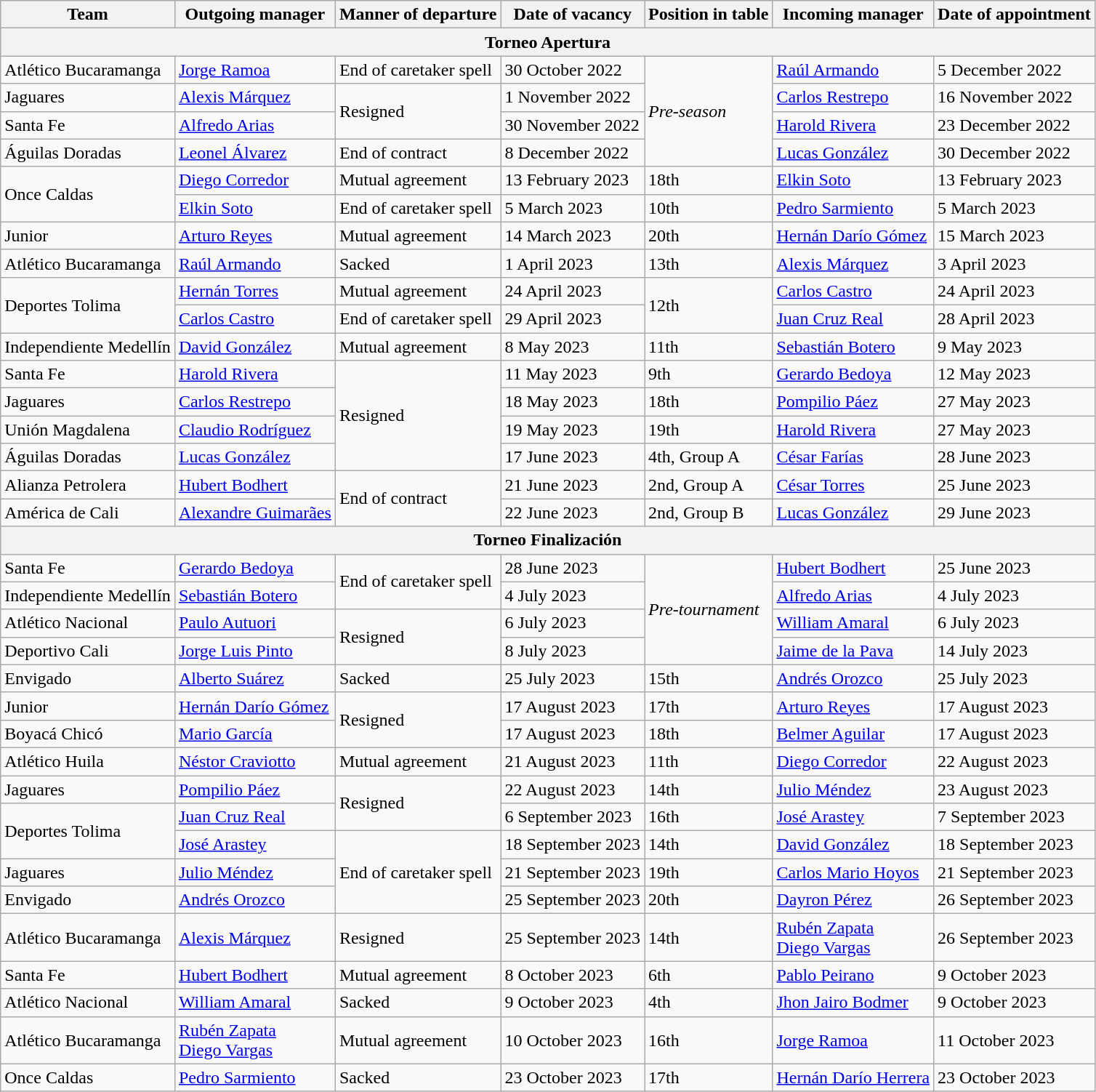<table class="wikitable sortable">
<tr>
<th>Team</th>
<th>Outgoing manager</th>
<th>Manner of departure</th>
<th>Date of vacancy</th>
<th>Position in table</th>
<th>Incoming manager</th>
<th>Date of appointment</th>
</tr>
<tr>
<th colspan=7>Torneo Apertura</th>
</tr>
<tr>
<td>Atlético Bucaramanga</td>
<td> <a href='#'>Jorge Ramoa</a></td>
<td>End of caretaker spell</td>
<td>30 October 2022</td>
<td rowspan=4><em>Pre-season</em></td>
<td> <a href='#'>Raúl Armando</a></td>
<td>5 December 2022</td>
</tr>
<tr>
<td>Jaguares</td>
<td> <a href='#'>Alexis Márquez</a></td>
<td rowspan=2>Resigned</td>
<td>1 November 2022</td>
<td> <a href='#'>Carlos Restrepo</a></td>
<td>16 November 2022</td>
</tr>
<tr>
<td>Santa Fe</td>
<td> <a href='#'>Alfredo Arias</a></td>
<td>30 November 2022</td>
<td> <a href='#'>Harold Rivera</a></td>
<td>23 December 2022</td>
</tr>
<tr>
<td>Águilas Doradas</td>
<td> <a href='#'>Leonel Álvarez</a></td>
<td>End of contract</td>
<td>8 December 2022</td>
<td> <a href='#'>Lucas González</a></td>
<td>30 December 2022</td>
</tr>
<tr>
<td rowspan=2>Once Caldas</td>
<td> <a href='#'>Diego Corredor</a></td>
<td>Mutual agreement</td>
<td>13 February 2023</td>
<td>18th</td>
<td> <a href='#'>Elkin Soto</a></td>
<td>13 February 2023</td>
</tr>
<tr>
<td> <a href='#'>Elkin Soto</a></td>
<td>End of caretaker spell</td>
<td>5 March 2023</td>
<td>10th</td>
<td> <a href='#'>Pedro Sarmiento</a></td>
<td>5 March 2023</td>
</tr>
<tr>
<td>Junior</td>
<td> <a href='#'>Arturo Reyes</a></td>
<td>Mutual agreement</td>
<td>14 March 2023</td>
<td>20th</td>
<td> <a href='#'>Hernán Darío Gómez</a></td>
<td>15 March 2023</td>
</tr>
<tr>
<td>Atlético Bucaramanga</td>
<td> <a href='#'>Raúl Armando</a></td>
<td>Sacked</td>
<td>1 April 2023</td>
<td>13th</td>
<td> <a href='#'>Alexis Márquez</a></td>
<td>3 April 2023</td>
</tr>
<tr>
<td rowspan=2>Deportes Tolima</td>
<td> <a href='#'>Hernán Torres</a></td>
<td>Mutual agreement</td>
<td>24 April 2023</td>
<td rowspan=2>12th</td>
<td> <a href='#'>Carlos Castro</a></td>
<td>24 April 2023</td>
</tr>
<tr>
<td> <a href='#'>Carlos Castro</a></td>
<td>End of caretaker spell</td>
<td>29 April 2023</td>
<td> <a href='#'>Juan Cruz Real</a></td>
<td>28 April 2023</td>
</tr>
<tr>
<td>Independiente Medellín</td>
<td> <a href='#'>David González</a></td>
<td>Mutual agreement</td>
<td>8 May 2023</td>
<td>11th</td>
<td> <a href='#'>Sebastián Botero</a></td>
<td>9 May 2023</td>
</tr>
<tr>
<td>Santa Fe</td>
<td> <a href='#'>Harold Rivera</a></td>
<td rowspan=4>Resigned</td>
<td>11 May 2023</td>
<td>9th</td>
<td> <a href='#'>Gerardo Bedoya</a></td>
<td>12 May 2023</td>
</tr>
<tr>
<td>Jaguares</td>
<td> <a href='#'>Carlos Restrepo</a></td>
<td>18 May 2023</td>
<td>18th</td>
<td> <a href='#'>Pompilio Páez</a></td>
<td>27 May 2023</td>
</tr>
<tr>
<td>Unión Magdalena</td>
<td> <a href='#'>Claudio Rodríguez</a></td>
<td>19 May 2023</td>
<td>19th</td>
<td> <a href='#'>Harold Rivera</a></td>
<td>27 May 2023</td>
</tr>
<tr>
<td>Águilas Doradas</td>
<td> <a href='#'>Lucas González</a></td>
<td>17 June 2023</td>
<td>4th, Group A</td>
<td> <a href='#'>César Farías</a></td>
<td>28 June 2023</td>
</tr>
<tr>
<td>Alianza Petrolera</td>
<td> <a href='#'>Hubert Bodhert</a></td>
<td rowspan=2>End of contract</td>
<td>21 June 2023</td>
<td>2nd, Group A</td>
<td> <a href='#'>César Torres</a></td>
<td>25 June 2023</td>
</tr>
<tr>
<td>América de Cali</td>
<td> <a href='#'>Alexandre Guimarães</a></td>
<td>22 June 2023</td>
<td>2nd, Group B</td>
<td> <a href='#'>Lucas González</a></td>
<td>29 June 2023</td>
</tr>
<tr>
<th colspan=7>Torneo Finalización</th>
</tr>
<tr>
<td>Santa Fe</td>
<td> <a href='#'>Gerardo Bedoya</a></td>
<td rowspan=2>End of caretaker spell</td>
<td>28 June 2023</td>
<td rowspan=4><em>Pre-tournament</em></td>
<td> <a href='#'>Hubert Bodhert</a></td>
<td>25 June 2023</td>
</tr>
<tr>
<td>Independiente Medellín</td>
<td> <a href='#'>Sebastián Botero</a></td>
<td>4 July 2023</td>
<td> <a href='#'>Alfredo Arias</a></td>
<td>4 July 2023</td>
</tr>
<tr>
<td>Atlético Nacional</td>
<td> <a href='#'>Paulo Autuori</a></td>
<td rowspan=2>Resigned</td>
<td>6 July 2023</td>
<td> <a href='#'>William Amaral</a></td>
<td>6 July 2023</td>
</tr>
<tr>
<td>Deportivo Cali</td>
<td> <a href='#'>Jorge Luis Pinto</a></td>
<td>8 July 2023</td>
<td> <a href='#'>Jaime de la Pava</a></td>
<td>14 July 2023</td>
</tr>
<tr>
<td>Envigado</td>
<td> <a href='#'>Alberto Suárez</a></td>
<td>Sacked</td>
<td>25 July 2023</td>
<td>15th</td>
<td> <a href='#'>Andrés Orozco</a></td>
<td>25 July 2023</td>
</tr>
<tr>
<td>Junior</td>
<td> <a href='#'>Hernán Darío Gómez</a></td>
<td rowspan=2>Resigned</td>
<td>17 August 2023</td>
<td>17th</td>
<td> <a href='#'>Arturo Reyes</a></td>
<td>17 August 2023</td>
</tr>
<tr>
<td>Boyacá Chicó</td>
<td> <a href='#'>Mario García</a></td>
<td>17 August 2023</td>
<td>18th</td>
<td> <a href='#'>Belmer Aguilar</a></td>
<td>17 August 2023</td>
</tr>
<tr>
<td>Atlético Huila</td>
<td> <a href='#'>Néstor Craviotto</a></td>
<td>Mutual agreement</td>
<td>21 August 2023</td>
<td>11th</td>
<td> <a href='#'>Diego Corredor</a></td>
<td>22 August 2023</td>
</tr>
<tr>
<td>Jaguares</td>
<td> <a href='#'>Pompilio Páez</a></td>
<td rowspan=2>Resigned</td>
<td>22 August 2023</td>
<td>14th</td>
<td> <a href='#'>Julio Méndez</a></td>
<td>23 August 2023</td>
</tr>
<tr>
<td rowspan=2>Deportes Tolima</td>
<td> <a href='#'>Juan Cruz Real</a></td>
<td>6 September 2023</td>
<td>16th</td>
<td> <a href='#'>José Arastey</a></td>
<td>7 September 2023</td>
</tr>
<tr>
<td> <a href='#'>José Arastey</a></td>
<td rowspan=3>End of caretaker spell</td>
<td>18 September 2023</td>
<td>14th</td>
<td> <a href='#'>David González</a></td>
<td>18 September 2023</td>
</tr>
<tr>
<td>Jaguares</td>
<td> <a href='#'>Julio Méndez</a></td>
<td>21 September 2023</td>
<td>19th</td>
<td> <a href='#'>Carlos Mario Hoyos</a></td>
<td>21 September 2023</td>
</tr>
<tr>
<td>Envigado</td>
<td> <a href='#'>Andrés Orozco</a></td>
<td>25 September 2023</td>
<td>20th</td>
<td> <a href='#'>Dayron Pérez</a></td>
<td>26 September 2023</td>
</tr>
<tr>
<td>Atlético Bucaramanga</td>
<td> <a href='#'>Alexis Márquez</a></td>
<td>Resigned</td>
<td>25 September 2023</td>
<td>14th</td>
<td> <a href='#'>Rubén Zapata</a><br> <a href='#'>Diego Vargas</a></td>
<td>26 September 2023</td>
</tr>
<tr>
<td>Santa Fe</td>
<td> <a href='#'>Hubert Bodhert</a></td>
<td>Mutual agreement</td>
<td>8 October 2023</td>
<td>6th</td>
<td> <a href='#'>Pablo Peirano</a></td>
<td>9 October 2023</td>
</tr>
<tr>
<td>Atlético Nacional</td>
<td> <a href='#'>William Amaral</a></td>
<td>Sacked</td>
<td>9 October 2023</td>
<td>4th</td>
<td> <a href='#'>Jhon Jairo Bodmer</a></td>
<td>9 October 2023</td>
</tr>
<tr>
<td>Atlético Bucaramanga</td>
<td> <a href='#'>Rubén Zapata</a><br> <a href='#'>Diego Vargas</a></td>
<td>Mutual agreement</td>
<td>10 October 2023</td>
<td>16th</td>
<td> <a href='#'>Jorge Ramoa</a></td>
<td>11 October 2023</td>
</tr>
<tr>
<td>Once Caldas</td>
<td> <a href='#'>Pedro Sarmiento</a></td>
<td>Sacked</td>
<td>23 October 2023</td>
<td>17th</td>
<td> <a href='#'>Hernán Darío Herrera</a></td>
<td>23 October 2023</td>
</tr>
</table>
